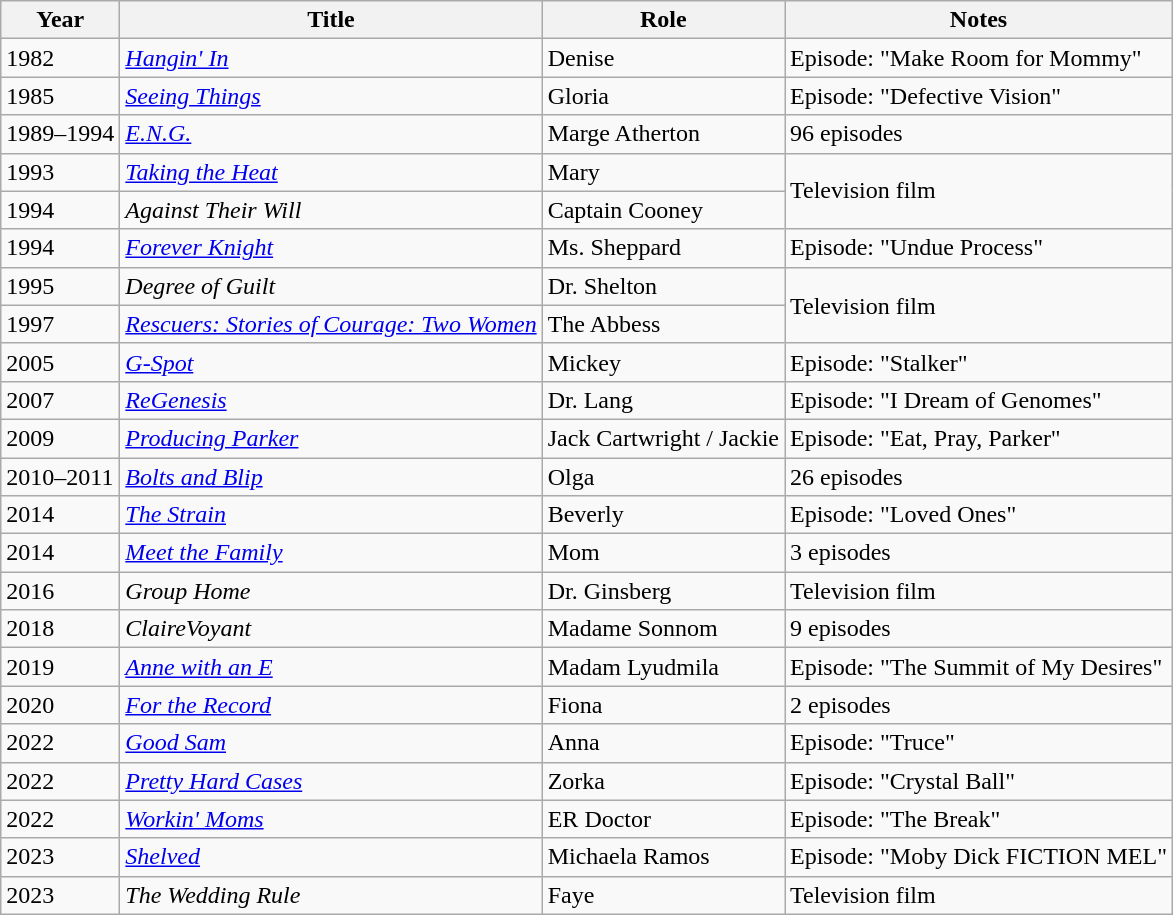<table class="wikitable sortable">
<tr>
<th>Year</th>
<th>Title</th>
<th>Role</th>
<th>Notes</th>
</tr>
<tr>
<td>1982</td>
<td><em><a href='#'>Hangin' In</a></em></td>
<td>Denise</td>
<td>Episode: "Make Room for Mommy"</td>
</tr>
<tr>
<td>1985</td>
<td><a href='#'><em>Seeing Things</em></a></td>
<td>Gloria</td>
<td>Episode: "Defective Vision"</td>
</tr>
<tr>
<td>1989–1994</td>
<td><em><a href='#'>E.N.G.</a></em></td>
<td>Marge Atherton</td>
<td>96 episodes</td>
</tr>
<tr>
<td>1993</td>
<td><em><a href='#'>Taking the Heat</a></em></td>
<td>Mary</td>
<td rowspan="2">Television film</td>
</tr>
<tr>
<td>1994</td>
<td><em>Against Their Will</em></td>
<td>Captain Cooney</td>
</tr>
<tr>
<td>1994</td>
<td><em><a href='#'>Forever Knight</a></em></td>
<td>Ms. Sheppard</td>
<td>Episode: "Undue Process"</td>
</tr>
<tr>
<td>1995</td>
<td><em>Degree of Guilt</em></td>
<td>Dr. Shelton</td>
<td rowspan="2">Television film</td>
</tr>
<tr>
<td>1997</td>
<td><em><a href='#'>Rescuers: Stories of Courage: Two Women</a></em></td>
<td>The Abbess</td>
</tr>
<tr>
<td>2005</td>
<td><a href='#'><em>G-Spot</em></a></td>
<td>Mickey</td>
<td>Episode: "Stalker"</td>
</tr>
<tr>
<td>2007</td>
<td><em><a href='#'>ReGenesis</a></em></td>
<td>Dr. Lang</td>
<td>Episode: "I Dream of Genomes"</td>
</tr>
<tr>
<td>2009</td>
<td><em><a href='#'>Producing Parker</a></em></td>
<td>Jack Cartwright / Jackie</td>
<td>Episode: "Eat, Pray, Parker"</td>
</tr>
<tr>
<td>2010–2011</td>
<td><em><a href='#'>Bolts and Blip</a></em></td>
<td>Olga</td>
<td>26 episodes</td>
</tr>
<tr>
<td>2014</td>
<td data-sort-value="Strain, The"><a href='#'><em>The Strain</em></a></td>
<td>Beverly</td>
<td>Episode: "Loved Ones"</td>
</tr>
<tr>
<td>2014</td>
<td><a href='#'><em>Meet the Family</em></a></td>
<td>Mom</td>
<td>3 episodes</td>
</tr>
<tr>
<td>2016</td>
<td><em>Group Home</em></td>
<td>Dr. Ginsberg</td>
<td>Television film</td>
</tr>
<tr>
<td>2018</td>
<td><em>ClaireVoyant</em></td>
<td>Madame Sonnom</td>
<td>9 episodes</td>
</tr>
<tr>
<td>2019</td>
<td><em><a href='#'>Anne with an E</a></em></td>
<td>Madam Lyudmila</td>
<td>Episode: "The Summit of My Desires"</td>
</tr>
<tr>
<td>2020</td>
<td><a href='#'><em>For the Record</em></a></td>
<td>Fiona</td>
<td>2 episodes</td>
</tr>
<tr>
<td>2022</td>
<td><a href='#'><em>Good Sam</em></a></td>
<td>Anna</td>
<td>Episode: "Truce"</td>
</tr>
<tr>
<td>2022</td>
<td><em><a href='#'>Pretty Hard Cases</a></em></td>
<td>Zorka</td>
<td>Episode: "Crystal Ball"</td>
</tr>
<tr>
<td>2022</td>
<td><em><a href='#'>Workin' Moms</a></em></td>
<td>ER Doctor</td>
<td>Episode: "The Break"</td>
</tr>
<tr>
<td>2023</td>
<td><em><a href='#'>Shelved</a></em></td>
<td>Michaela Ramos</td>
<td>Episode: "Moby Dick FICTION MEL"</td>
</tr>
<tr>
<td>2023</td>
<td data-sort-value="Wedding Rule, The"><em>The Wedding Rule</em></td>
<td>Faye</td>
<td>Television film</td>
</tr>
</table>
